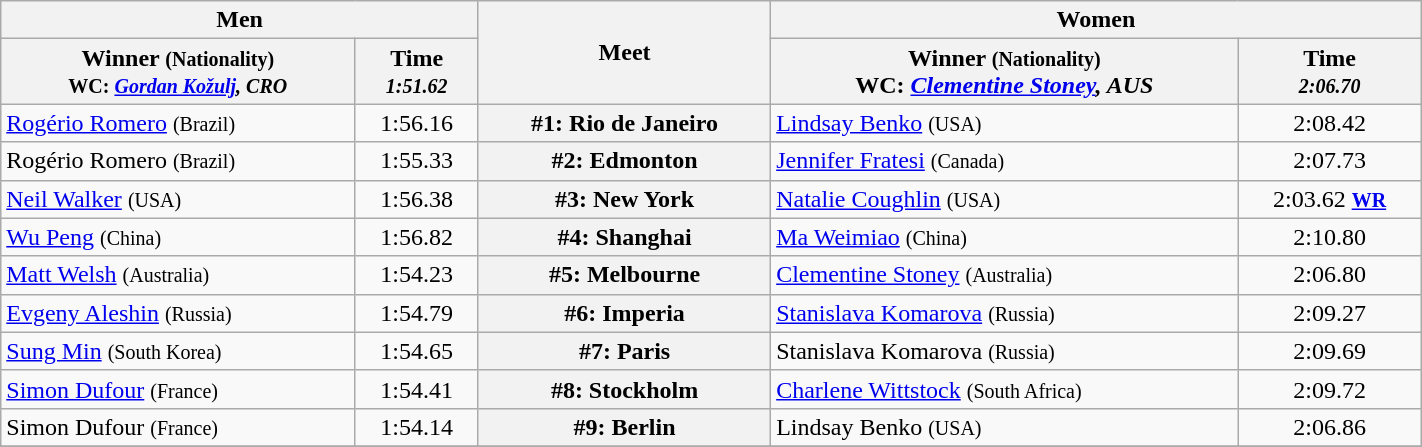<table class=wikitable width="75%">
<tr>
<th colspan="2">Men</th>
<th rowspan="2">Meet</th>
<th colspan="2">Women</th>
</tr>
<tr>
<th>Winner <small>(Nationality) <br> WC: <em><a href='#'>Gordan Kožulj</a>, CRO</em> </small></th>
<th>Time <small><br> <em>1:51.62</em> </small></th>
<th>Winner <small>(Nationality)</small><br> WC: <em><a href='#'>Clementine Stoney</a>, AUS</em></th>
<th>Time <small><br> <em>2:06.70</em> </small></th>
</tr>
<tr>
<td> <a href='#'>Rogério Romero</a> <small>(Brazil)</small></td>
<td align=center>1:56.16</td>
<th>#1: Rio de Janeiro</th>
<td> <a href='#'>Lindsay Benko</a> <small>(USA)</small></td>
<td align=center>2:08.42</td>
</tr>
<tr>
<td> Rogério Romero <small>(Brazil)</small></td>
<td align=center>1:55.33</td>
<th>#2: Edmonton</th>
<td> <a href='#'>Jennifer Fratesi</a> <small>(Canada)</small></td>
<td align=center>2:07.73</td>
</tr>
<tr>
<td> <a href='#'>Neil Walker</a> <small>(USA)</small></td>
<td align=center>1:56.38</td>
<th>#3: New York</th>
<td> <a href='#'>Natalie Coughlin</a> <small>(USA)</small></td>
<td align=center>2:03.62 <small><strong><a href='#'>WR</a></strong></small></td>
</tr>
<tr>
<td> <a href='#'>Wu Peng</a> <small>(China)</small></td>
<td align=center>1:56.82</td>
<th>#4: Shanghai</th>
<td> <a href='#'>Ma Weimiao</a> <small>(China)</small></td>
<td align=center>2:10.80</td>
</tr>
<tr>
<td> <a href='#'>Matt Welsh</a> <small>(Australia)</small></td>
<td align=center>1:54.23</td>
<th>#5: Melbourne</th>
<td> <a href='#'>Clementine Stoney</a> <small>(Australia)</small></td>
<td align=center>2:06.80</td>
</tr>
<tr>
<td> <a href='#'>Evgeny Aleshin</a> <small>(Russia)</small></td>
<td align=center>1:54.79</td>
<th>#6: Imperia</th>
<td> <a href='#'>Stanislava Komarova</a> <small>(Russia)</small></td>
<td align=center>2:09.27</td>
</tr>
<tr>
<td> <a href='#'>Sung Min</a> <small>(South Korea)</small></td>
<td align=center>1:54.65</td>
<th>#7: Paris</th>
<td> Stanislava Komarova <small>(Russia)</small></td>
<td align=center>2:09.69</td>
</tr>
<tr>
<td> <a href='#'>Simon Dufour</a> <small>(France)</small></td>
<td align=center>1:54.41</td>
<th>#8: Stockholm</th>
<td> <a href='#'>Charlene Wittstock</a> <small>(South Africa)</small></td>
<td align=center>2:09.72</td>
</tr>
<tr>
<td> Simon Dufour <small>(France)</small></td>
<td align=center>1:54.14</td>
<th>#9: Berlin</th>
<td> Lindsay Benko <small>(USA)</small></td>
<td align=center>2:06.86</td>
</tr>
<tr>
</tr>
</table>
